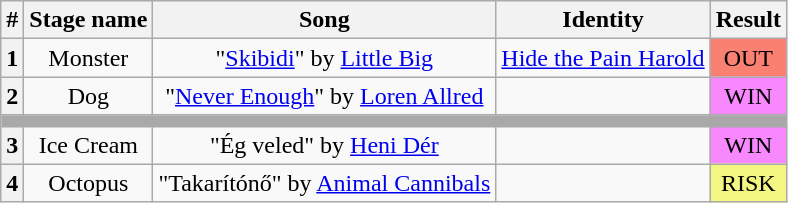<table class="wikitable plainrowheaders" style="text-align: center">
<tr>
<th>#</th>
<th>Stage name</th>
<th>Song</th>
<th>Identity</th>
<th>Result</th>
</tr>
<tr>
<th>1</th>
<td>Monster</td>
<td>"<a href='#'>Skibidi</a>" by <a href='#'>Little Big</a></td>
<td><a href='#'>Hide the Pain Harold</a></td>
<td bgcolor="salmon">OUT</td>
</tr>
<tr>
<th>2</th>
<td>Dog</td>
<td>"<a href='#'>Never Enough</a>" by <a href='#'>Loren Allred</a></td>
<td></td>
<td bgcolor="F888FD">WIN</td>
</tr>
<tr>
<th colspan="5" style="background:darkgrey"></th>
</tr>
<tr>
<th>3</th>
<td>Ice Cream</td>
<td>"Ég veled" by <a href='#'>Heni Dér</a></td>
<td></td>
<td bgcolor="F888FD">WIN</td>
</tr>
<tr>
<th>4</th>
<td>Octopus</td>
<td>"Takarítónő" by <a href='#'>Animal Cannibals</a></td>
<td></td>
<td bgcolor="F3F781">RISK</td>
</tr>
</table>
